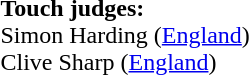<table style="width:100%">
<tr>
<td><br><strong>Touch judges:</strong>
<br>Simon Harding (<a href='#'>England</a>)
<br>Clive Sharp (<a href='#'>England</a>)</td>
</tr>
</table>
